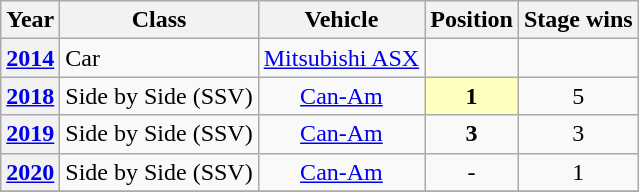<table class="wikitable">
<tr>
<th>Year</th>
<th>Class</th>
<th>Vehicle</th>
<th>Position</th>
<th>Stage wins</th>
</tr>
<tr>
<th><a href='#'>2014</a></th>
<td rowspan=1>Car</td>
<td align="center"><a href='#'>Mitsubishi ASX</a></td>
<td align="center"></td>
<td align="center"></td>
</tr>
<tr>
<th><a href='#'>2018</a></th>
<td>Side by Side (SSV)</td>
<td align="center"><a href='#'>Can-Am</a></td>
<td align="center" style="background:#FFFFBF;"><strong>1</strong></td>
<td align="center">5</td>
</tr>
<tr>
<th><a href='#'>2019</a></th>
<td>Side by Side (SSV)</td>
<td align="center"><a href='#'>Can-Am</a></td>
<td align="center"><strong>3</strong></td>
<td align="center">3</td>
</tr>
<tr>
<th><a href='#'>2020</a></th>
<td>Side by Side (SSV)</td>
<td align="center"><a href='#'>Can-Am</a></td>
<td align="center">-</td>
<td align="center">1</td>
</tr>
<tr>
</tr>
</table>
